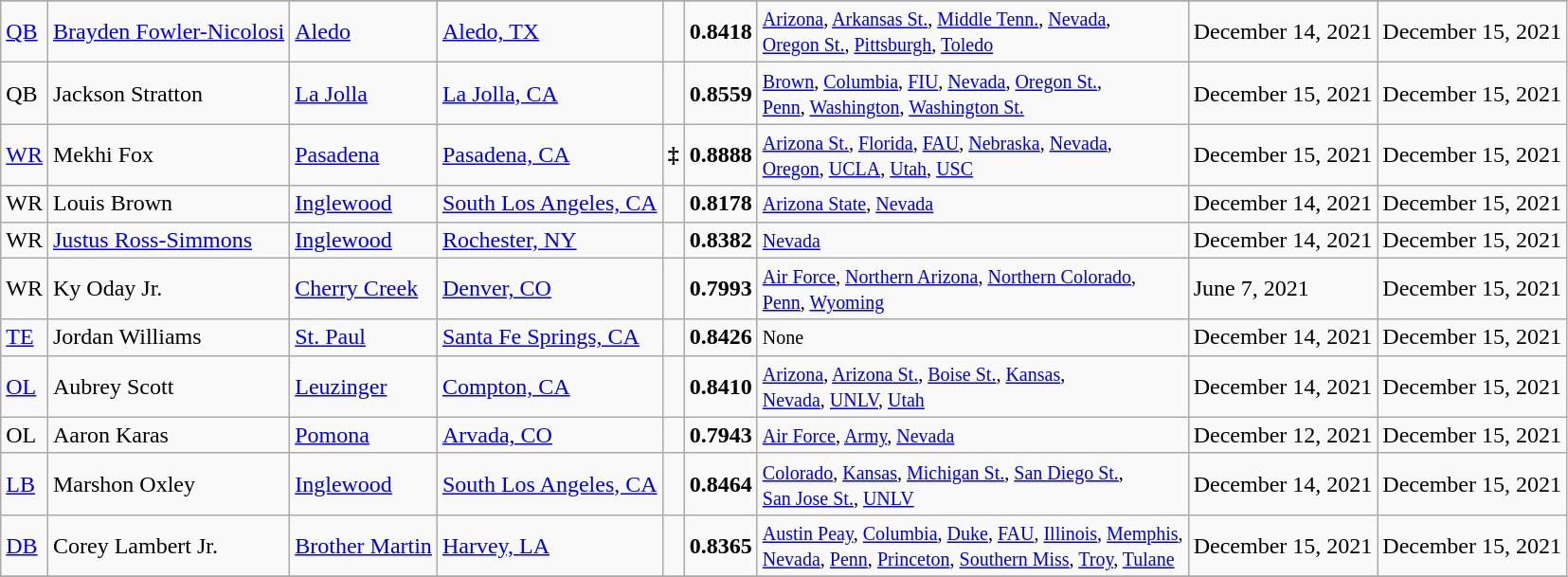<table class="wikitable">
<tr>
</tr>
<tr>
<td><a href='#'>QB</a></td>
<td><a href='#'>Brayden Fowler-Nicolosi</a></td>
<td><a href='#'>Aledo</a></td>
<td><a href='#'>Aledo, TX</a></td>
<td></td>
<td><strong>0.8418</strong></td>
<td><small><a href='#'>Arizona</a>, <a href='#'>Arkansas St.</a>, <a href='#'>Middle Tenn.</a>, <a href='#'>Nevada</a>,<br><a href='#'>Oregon St.</a>, <a href='#'>Pittsburgh</a>, <a href='#'>Toledo</a></small></td>
<td>December 14, 2021</td>
<td>December 15, 2021</td>
</tr>
<tr>
<td>QB</td>
<td>Jackson Stratton</td>
<td><a href='#'>La Jolla</a></td>
<td><a href='#'>La Jolla, CA</a></td>
<td></td>
<td><strong>0.8559</strong></td>
<td><small><a href='#'>Brown</a>, <a href='#'>Columbia</a>, <a href='#'>FIU</a>, <a href='#'>Nevada</a>, <a href='#'>Oregon St.</a>,<br><a href='#'>Penn</a>, <a href='#'>Washington</a>, <a href='#'>Washington St.</a></small></td>
<td>December 15, 2021</td>
<td>December 15, 2021</td>
</tr>
<tr>
<td><a href='#'>WR</a></td>
<td>Mekhi Fox</td>
<td><a href='#'>Pasadena</a></td>
<td><a href='#'>Pasadena, CA</a></td>
<td> <strong>‡</strong></td>
<td><strong>0.8888</strong></td>
<td><small><a href='#'>Arizona St.</a>, <a href='#'>Florida</a>, <a href='#'>FAU</a>, <a href='#'>Nebraska</a>, <a href='#'>Nevada</a>,<br><a href='#'>Oregon</a>, <a href='#'>UCLA</a>, <a href='#'>Utah</a>, <a href='#'>USC</a></small></td>
<td>December 15, 2021</td>
<td>December 15, 2021</td>
</tr>
<tr>
<td>WR</td>
<td>Louis Brown</td>
<td><a href='#'>Inglewood</a></td>
<td><a href='#'>South Los Angeles, CA</a></td>
<td></td>
<td><strong>0.8178</strong></td>
<td><small><a href='#'>Arizona State</a>, <a href='#'>Nevada</a></small></td>
<td>December 14, 2021</td>
<td>December 15, 2021</td>
</tr>
<tr>
<td>WR</td>
<td><a href='#'>Justus Ross-Simmons</a></td>
<td><a href='#'>Inglewood</a></td>
<td><a href='#'>Rochester, NY</a></td>
<td></td>
<td><strong>0.8382</strong></td>
<td><small><a href='#'>Nevada</a></small></td>
<td>December 14, 2021</td>
<td>December 15, 2021</td>
</tr>
<tr>
<td>WR</td>
<td>Ky Oday Jr.</td>
<td><a href='#'>Cherry Creek</a></td>
<td><a href='#'>Denver, CO</a></td>
<td></td>
<td><strong>0.7993</strong></td>
<td><small><a href='#'>Air Force</a>, <a href='#'>Northern Arizona</a>, <a href='#'>Northern Colorado</a>,<br><a href='#'>Penn</a>, <a href='#'>Wyoming</a></small></td>
<td>June 7, 2021</td>
<td>December 15, 2021</td>
</tr>
<tr>
<td><a href='#'>TE</a></td>
<td>Jordan Williams</td>
<td><a href='#'>St. Paul</a></td>
<td><a href='#'>Santa Fe Springs, CA</a></td>
<td></td>
<td><strong>0.8426</strong></td>
<td><small>None</small></td>
<td>December 14, 2021</td>
<td>December 15, 2021</td>
</tr>
<tr>
<td><a href='#'>OL</a></td>
<td>Aubrey Scott</td>
<td><a href='#'>Leuzinger</a></td>
<td><a href='#'>Compton, CA</a></td>
<td></td>
<td><strong>0.8410</strong></td>
<td><small><a href='#'>Arizona</a>, <a href='#'>Arizona St.</a>, <a href='#'>Boise St.</a>, <a href='#'>Kansas</a>,<br><a href='#'>Nevada</a>, <a href='#'>UNLV</a>, <a href='#'>Utah</a></small></td>
<td>December 14, 2021</td>
<td>December 15, 2021</td>
</tr>
<tr>
<td>OL</td>
<td>Aaron Karas</td>
<td><a href='#'>Pomona</a></td>
<td><a href='#'>Arvada, CO</a></td>
<td></td>
<td><strong>0.7943</strong></td>
<td><small><a href='#'>Air Force</a>, <a href='#'>Army</a>, <a href='#'>Nevada</a></small></td>
<td>December 12, 2021</td>
<td>December 15, 2021</td>
</tr>
<tr>
<td><a href='#'>LB</a></td>
<td>Marshon Oxley</td>
<td><a href='#'>Inglewood</a></td>
<td><a href='#'>South Los Angeles, CA</a></td>
<td></td>
<td><strong>0.8464</strong></td>
<td><small><a href='#'>Colorado</a>, <a href='#'>Kansas</a>, <a href='#'>Michigan St.</a>, <a href='#'>San Diego St.</a>,<br><a href='#'>San Jose St.</a>, <a href='#'>UNLV</a></small></td>
<td>December 14, 2021</td>
<td>December 15, 2021</td>
</tr>
<tr>
<td><a href='#'>DB</a></td>
<td>Corey Lambert Jr.</td>
<td><a href='#'>Brother Martin</a></td>
<td><a href='#'>Harvey, LA</a></td>
<td></td>
<td><strong>0.8365</strong></td>
<td><small><a href='#'>Austin Peay</a>, <a href='#'>Columbia</a>, <a href='#'>Duke</a>, <a href='#'>FAU</a>, <a href='#'>Illinois</a>, <a href='#'>Memphis</a>,<br><a href='#'>Nevada</a>, <a href='#'>Penn</a>, <a href='#'>Princeton</a>, <a href='#'>Southern Miss</a>, <a href='#'>Troy</a>, <a href='#'>Tulane</a></small></td>
<td>December 15, 2021</td>
<td>December 15, 2021</td>
</tr>
<tr>
</tr>
</table>
